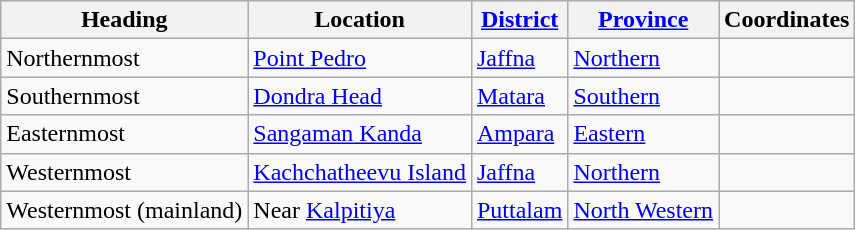<table class="wikitable sortable static-row-numbers static-row-header-text">
<tr>
<th>Heading</th>
<th>Location</th>
<th><a href='#'>District</a></th>
<th><a href='#'>Province</a></th>
<th class="unsortable">Coordinates</th>
</tr>
<tr>
<td>Northernmost</td>
<td><a href='#'>Point Pedro</a></td>
<td><a href='#'>Jaffna</a></td>
<td><a href='#'>Northern</a></td>
<td></td>
</tr>
<tr>
<td>Southernmost</td>
<td><a href='#'>Dondra Head</a></td>
<td><a href='#'>Matara</a></td>
<td><a href='#'>Southern</a></td>
<td></td>
</tr>
<tr>
<td>Easternmost</td>
<td><a href='#'>Sangaman Kanda</a></td>
<td><a href='#'>Ampara</a></td>
<td><a href='#'>Eastern</a></td>
<td></td>
</tr>
<tr>
<td>Westernmost</td>
<td><a href='#'>Kachchatheevu Island</a></td>
<td><a href='#'>Jaffna</a></td>
<td><a href='#'>Northern</a></td>
<td></td>
</tr>
<tr>
<td>Westernmost (mainland)</td>
<td>Near <a href='#'>Kalpitiya</a></td>
<td><a href='#'>Puttalam</a></td>
<td><a href='#'>North Western</a></td>
<td></td>
</tr>
</table>
